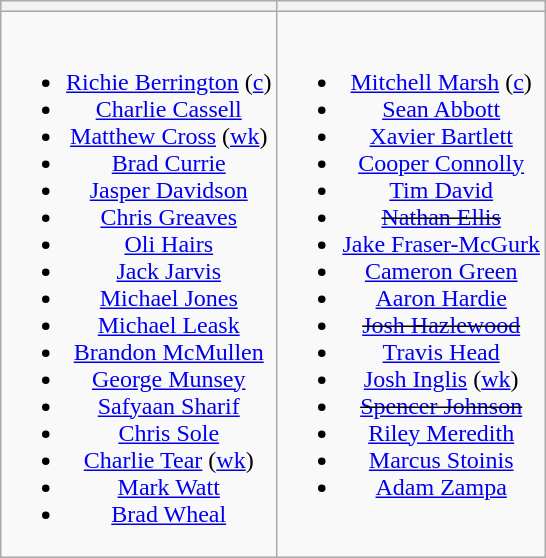<table class="wikitable" style="text-align:center;margin:auto">
<tr>
<th></th>
<th></th>
</tr>
<tr style="vertical-align:top">
<td><br><ul><li><a href='#'>Richie Berrington</a> (<a href='#'>c</a>)</li><li><a href='#'>Charlie Cassell</a></li><li><a href='#'>Matthew Cross</a> (<a href='#'>wk</a>)</li><li><a href='#'>Brad Currie</a></li><li><a href='#'>Jasper Davidson</a></li><li><a href='#'>Chris Greaves</a></li><li><a href='#'>Oli Hairs</a></li><li><a href='#'>Jack Jarvis</a></li><li><a href='#'>Michael Jones</a></li><li><a href='#'>Michael Leask</a></li><li><a href='#'>Brandon McMullen</a></li><li><a href='#'>George Munsey</a></li><li><a href='#'>Safyaan Sharif</a></li><li><a href='#'>Chris Sole</a></li><li><a href='#'>Charlie Tear</a> (<a href='#'>wk</a>)</li><li><a href='#'>Mark Watt</a></li><li><a href='#'>Brad Wheal</a></li></ul></td>
<td><br><ul><li><a href='#'>Mitchell Marsh</a> (<a href='#'>c</a>)</li><li><a href='#'>Sean Abbott</a></li><li><a href='#'>Xavier Bartlett</a></li><li><a href='#'>Cooper Connolly</a></li><li><a href='#'>Tim David</a></li><li><s><a href='#'>Nathan Ellis</a></s></li><li><a href='#'>Jake Fraser-McGurk</a></li><li><a href='#'>Cameron Green</a></li><li><a href='#'>Aaron Hardie</a></li><li><s><a href='#'>Josh Hazlewood</a></s></li><li><a href='#'>Travis Head</a></li><li><a href='#'>Josh Inglis</a> (<a href='#'>wk</a>)</li><li><s><a href='#'>Spencer Johnson</a></s></li><li><a href='#'>Riley Meredith</a></li><li><a href='#'>Marcus Stoinis</a></li><li><a href='#'>Adam Zampa</a></li></ul></td>
</tr>
</table>
